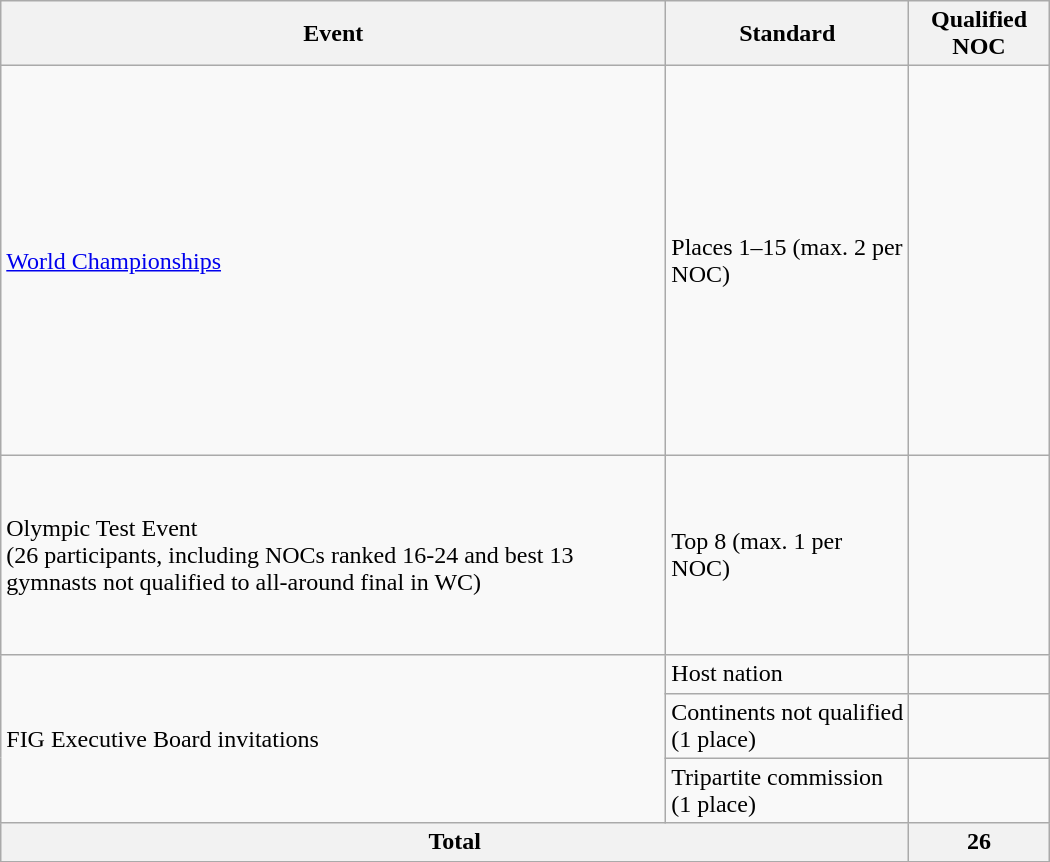<table class="wikitable" style="width:700px;">
<tr>
<th>Event</th>
<th>Standard</th>
<th>Qualified NOC</th>
</tr>
<tr>
<td><a href='#'>World Championships</a></td>
<td>Places 1–15 (max. 2 per NOC)</td>
<td><br><br><br><br><br><br><br><br><br><br><br><br><br><br></td>
</tr>
<tr>
<td>Olympic Test Event<br>(26 participants, including NOCs ranked 16-24 and best 13 gymnasts not qualified to all-around final in WC)</td>
<td>Top 8 (max. 1 per NOC)</td>
<td><br><br><br><br><br><br><br></td>
</tr>
<tr>
<td rowspan=3>FIG Executive Board invitations</td>
<td>Host nation</td>
<td></td>
</tr>
<tr>
<td>Continents not qualified (1 place)</td>
<td></td>
</tr>
<tr>
<td>Tripartite commission (1 place)</td>
<td></td>
</tr>
<tr>
<th colspan="2">Total</th>
<th>26</th>
</tr>
</table>
